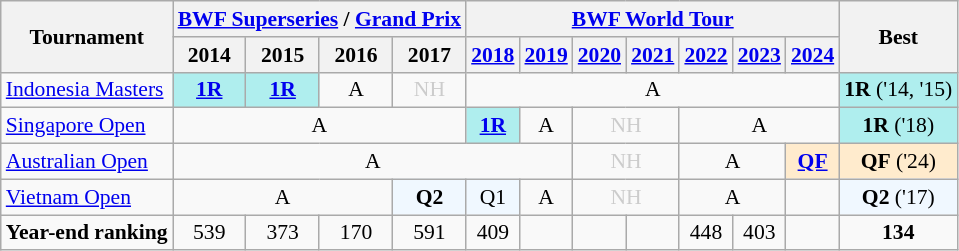<table style='font-size: 90%; text-align:center;' class='wikitable'>
<tr>
<th rowspan="2">Tournament</th>
<th colspan="4"><a href='#'>BWF Superseries</a> / <a href='#'>Grand Prix</a></th>
<th colspan="7"><a href='#'>BWF World Tour</a></th>
<th rowspan="2">Best</th>
</tr>
<tr>
<th>2014</th>
<th>2015</th>
<th>2016</th>
<th>2017</th>
<th><a href='#'>2018</a></th>
<th><a href='#'>2019</a></th>
<th><a href='#'>2020</a></th>
<th><a href='#'>2021</a></th>
<th><a href='#'>2022</a></th>
<th><a href='#'>2023</a></th>
<th><a href='#'>2024</a></th>
</tr>
<tr>
<td align=left><a href='#'>Indonesia Masters</a></td>
<td bgcolor=AFEEEE><a href='#'><strong>1R</strong></a></td>
<td bgcolor=AFEEEE><a href='#'><strong>1R</strong></a></td>
<td>A</td>
<td style=color:#ccc>NH</td>
<td colspan="7">A</td>
<td bgcolor=AFEEEE><strong>1R</strong> ('14, '15)</td>
</tr>
<tr>
<td align=left><a href='#'>Singapore Open</a></td>
<td colspan="4">A</td>
<td bgcolor=AFEEEE><a href='#'><strong>1R</strong></a></td>
<td>A</td>
<td colspan="2" style=color:#ccc>NH</td>
<td colspan="3">A</td>
<td bgcolor=AFEEEE><strong>1R</strong> ('18)</td>
</tr>
<tr>
<td align=left><a href='#'>Australian Open</a></td>
<td colspan="6">A</td>
<td colspan="2" style=color:#ccc>NH</td>
<td colspan="2">A</td>
<td bgcolor=FFEBCD><strong><a href='#'>QF</a></strong></td>
<td bgcolor=FFEBCD><strong>QF</strong> ('24)</td>
</tr>
<tr>
<td align=left><a href='#'>Vietnam Open</a></td>
<td colspan="3">A</td>
<td 2017; bgcolor=F0F8FF><strong>Q2</strong></td>
<td 2018; bgcolor=F0F8FF>Q1</td>
<td>A</td>
<td colspan="2" style=color:#ccc>NH</td>
<td colspan="2">A</td>
<td></td>
<td bgcolor=F0F8FF><strong>Q2</strong> ('17)</td>
</tr>
<tr>
<td align=left><strong>Year-end ranking</strong></td>
<td>539</td>
<td>373</td>
<td>170</td>
<td>591</td>
<td>409</td>
<td></td>
<td></td>
<td></td>
<td 2022;>448</td>
<td 2023;>403</td>
<td 2024;></td>
<td><strong>134</strong></td>
</tr>
</table>
